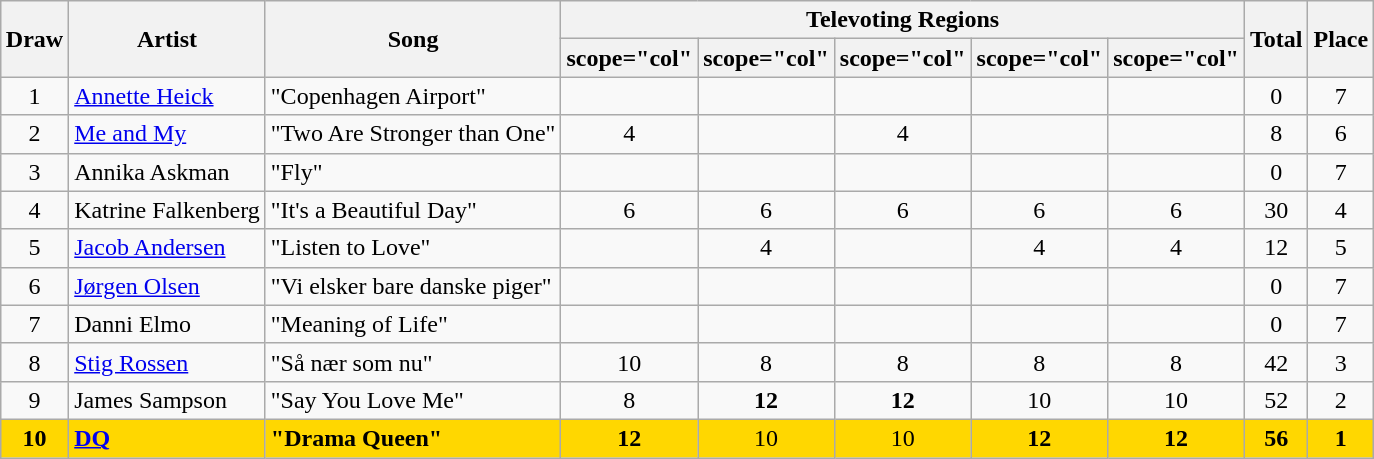<table class="sortable wikitable" style="margin: 1em auto 1em auto; text-align:center">
<tr>
<th rowspan="2">Draw</th>
<th rowspan="2">Artist</th>
<th rowspan="2">Song</th>
<th colspan="5">Televoting Regions</th>
<th rowspan="2">Total</th>
<th rowspan="2">Place</th>
</tr>
<tr>
<th>scope="col" </th>
<th>scope="col" </th>
<th>scope="col" </th>
<th>scope="col" </th>
<th>scope="col" </th>
</tr>
<tr>
<td>1</td>
<td align="left"><a href='#'>Annette Heick</a></td>
<td align="left">"Copenhagen Airport"</td>
<td></td>
<td></td>
<td></td>
<td></td>
<td></td>
<td>0</td>
<td>7</td>
</tr>
<tr>
<td>2</td>
<td align="left"><a href='#'>Me and My</a></td>
<td align="left">"Two Are Stronger than One"</td>
<td>4</td>
<td></td>
<td>4</td>
<td></td>
<td></td>
<td>8</td>
<td>6</td>
</tr>
<tr>
<td>3</td>
<td align="left">Annika Askman</td>
<td align="left">"Fly"</td>
<td></td>
<td></td>
<td></td>
<td></td>
<td></td>
<td>0</td>
<td>7</td>
</tr>
<tr>
<td>4</td>
<td align="left">Katrine Falkenberg</td>
<td align="left">"It's a Beautiful Day"</td>
<td>6</td>
<td>6</td>
<td>6</td>
<td>6</td>
<td>6</td>
<td>30</td>
<td>4</td>
</tr>
<tr>
<td>5</td>
<td align="left"><a href='#'>Jacob Andersen</a></td>
<td align="left">"Listen to Love"</td>
<td></td>
<td>4</td>
<td></td>
<td>4</td>
<td>4</td>
<td>12</td>
<td>5</td>
</tr>
<tr>
<td>6</td>
<td align="left"><a href='#'>Jørgen Olsen</a></td>
<td align="left">"Vi elsker bare danske piger"</td>
<td></td>
<td></td>
<td></td>
<td></td>
<td></td>
<td>0</td>
<td>7</td>
</tr>
<tr>
<td>7</td>
<td align="left">Danni Elmo</td>
<td align="left">"Meaning of Life"</td>
<td></td>
<td></td>
<td></td>
<td></td>
<td></td>
<td>0</td>
<td>7</td>
</tr>
<tr>
<td>8</td>
<td align="left"><a href='#'>Stig Rossen</a></td>
<td align="left">"Så nær som nu"</td>
<td>10</td>
<td>8</td>
<td>8</td>
<td>8</td>
<td>8</td>
<td>42</td>
<td>3</td>
</tr>
<tr>
<td>9</td>
<td align="left">James Sampson</td>
<td align="left">"Say You Love Me"</td>
<td>8</td>
<td><strong>12</strong></td>
<td><strong>12</strong></td>
<td>10</td>
<td>10</td>
<td>52</td>
<td>2</td>
</tr>
<tr style="background:gold;">
<td><strong>10</strong></td>
<td align="left"><a href='#'><strong>DQ</strong></a></td>
<td align="left"><strong>"Drama Queen"</strong></td>
<td><strong>12</strong></td>
<td>10</td>
<td>10</td>
<td><strong>12</strong></td>
<td><strong>12</strong></td>
<td><strong>56</strong></td>
<td><strong>1</strong></td>
</tr>
</table>
